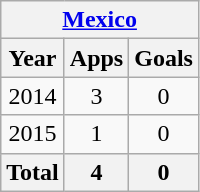<table class="wikitable" style="text-align:center">
<tr>
<th colspan=4><a href='#'>Mexico</a></th>
</tr>
<tr>
<th>Year</th>
<th>Apps</th>
<th>Goals</th>
</tr>
<tr>
<td>2014</td>
<td>3</td>
<td>0</td>
</tr>
<tr>
<td>2015</td>
<td>1</td>
<td>0</td>
</tr>
<tr>
<th>Total</th>
<th>4</th>
<th>0</th>
</tr>
</table>
